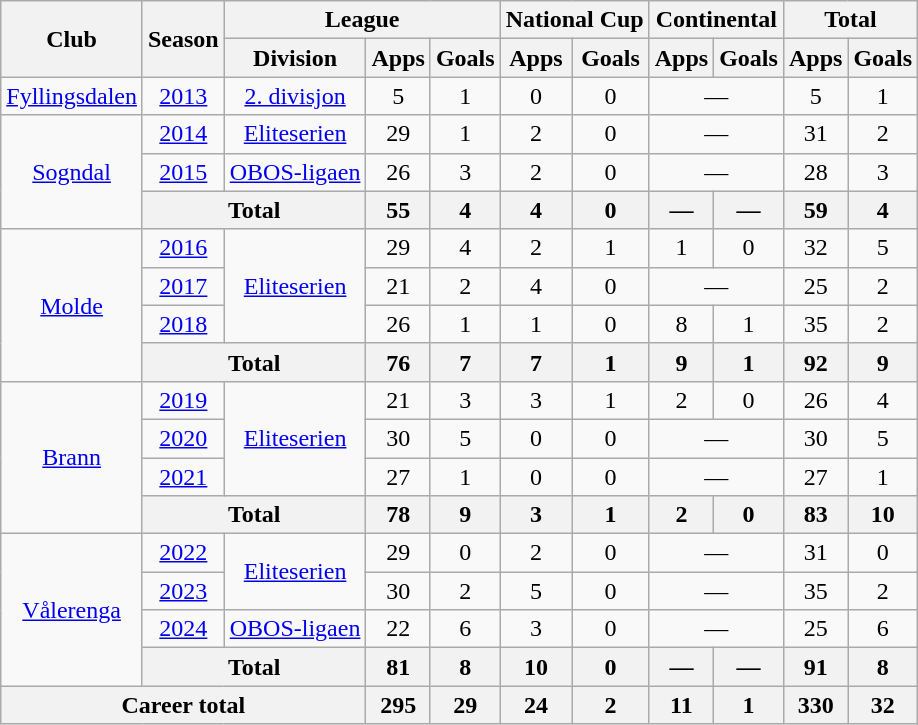<table class="wikitable" style="text-align: center;">
<tr>
<th rowspan="2">Club</th>
<th rowspan="2">Season</th>
<th colspan="3">League</th>
<th colspan="2">National Cup</th>
<th colspan="2">Continental</th>
<th colspan="2">Total</th>
</tr>
<tr>
<th>Division</th>
<th>Apps</th>
<th>Goals</th>
<th>Apps</th>
<th>Goals</th>
<th>Apps</th>
<th>Goals</th>
<th>Apps</th>
<th>Goals</th>
</tr>
<tr>
<td valign="center"><a href='#'>Fyllingsdalen</a></td>
<td><a href='#'>2013</a></td>
<td><a href='#'>2. divisjon</a></td>
<td>5</td>
<td>1</td>
<td>0</td>
<td>0</td>
<td colspan="2">—</td>
<td>5</td>
<td>1</td>
</tr>
<tr>
<td rowspan="3" valign="center"><a href='#'>Sogndal</a></td>
<td><a href='#'>2014</a></td>
<td><a href='#'>Eliteserien</a></td>
<td>29</td>
<td>1</td>
<td>2</td>
<td>0</td>
<td colspan="2">—</td>
<td>31</td>
<td>2</td>
</tr>
<tr>
<td><a href='#'>2015</a></td>
<td><a href='#'>OBOS-ligaen</a></td>
<td>26</td>
<td>3</td>
<td>2</td>
<td>0</td>
<td colspan="2">—</td>
<td>28</td>
<td>3</td>
</tr>
<tr>
<th colspan="2">Total</th>
<th>55</th>
<th>4</th>
<th>4</th>
<th>0</th>
<th>—</th>
<th>—</th>
<th>59</th>
<th>4</th>
</tr>
<tr>
<td rowspan="4" valign="center"><a href='#'>Molde</a></td>
<td><a href='#'>2016</a></td>
<td rowspan="3" valign="center"><a href='#'>Eliteserien</a></td>
<td>29</td>
<td>4</td>
<td>2</td>
<td>1</td>
<td>1</td>
<td>0</td>
<td>32</td>
<td>5</td>
</tr>
<tr>
<td><a href='#'>2017</a></td>
<td>21</td>
<td>2</td>
<td>4</td>
<td>0</td>
<td colspan="2">—</td>
<td>25</td>
<td>2</td>
</tr>
<tr>
<td><a href='#'>2018</a></td>
<td>26</td>
<td>1</td>
<td>1</td>
<td>0</td>
<td>8</td>
<td>1</td>
<td>35</td>
<td>2</td>
</tr>
<tr>
<th colspan="2">Total</th>
<th>76</th>
<th>7</th>
<th>7</th>
<th>1</th>
<th>9</th>
<th>1</th>
<th>92</th>
<th>9</th>
</tr>
<tr>
<td rowspan="4" valign="center"><a href='#'>Brann</a></td>
<td><a href='#'>2019</a></td>
<td rowspan="3" valign="center"><a href='#'>Eliteserien</a></td>
<td>21</td>
<td>3</td>
<td>3</td>
<td>1</td>
<td>2</td>
<td>0</td>
<td>26</td>
<td>4</td>
</tr>
<tr>
<td><a href='#'>2020</a></td>
<td>30</td>
<td>5</td>
<td>0</td>
<td>0</td>
<td colspan="2">—</td>
<td>30</td>
<td>5</td>
</tr>
<tr>
<td><a href='#'>2021</a></td>
<td>27</td>
<td>1</td>
<td>0</td>
<td>0</td>
<td colspan="2">—</td>
<td>27</td>
<td>1</td>
</tr>
<tr>
<th colspan="2">Total</th>
<th>78</th>
<th>9</th>
<th>3</th>
<th>1</th>
<th>2</th>
<th>0</th>
<th>83</th>
<th>10</th>
</tr>
<tr>
<td rowspan="4" valign="center"><a href='#'>Vålerenga</a></td>
<td><a href='#'>2022</a></td>
<td rowspan="2" valign="center"><a href='#'>Eliteserien</a></td>
<td>29</td>
<td>0</td>
<td>2</td>
<td>0</td>
<td colspan="2">—</td>
<td>31</td>
<td>0</td>
</tr>
<tr>
<td><a href='#'>2023</a></td>
<td>30</td>
<td>2</td>
<td>5</td>
<td>0</td>
<td colspan="2">—</td>
<td>35</td>
<td>2</td>
</tr>
<tr>
<td><a href='#'>2024</a></td>
<td rowspan="1" valign="center"><a href='#'>OBOS-ligaen</a></td>
<td>22</td>
<td>6</td>
<td>3</td>
<td>0</td>
<td colspan="2">—</td>
<td>25</td>
<td>6</td>
</tr>
<tr>
<th colspan="2">Total</th>
<th>81</th>
<th>8</th>
<th>10</th>
<th>0</th>
<th>—</th>
<th>—</th>
<th>91</th>
<th>8</th>
</tr>
<tr>
<th rowspan="1" colspan="3" valign="center">Career total</th>
<th>295</th>
<th>29</th>
<th>24</th>
<th>2</th>
<th>11</th>
<th>1</th>
<th>330</th>
<th>32</th>
</tr>
</table>
